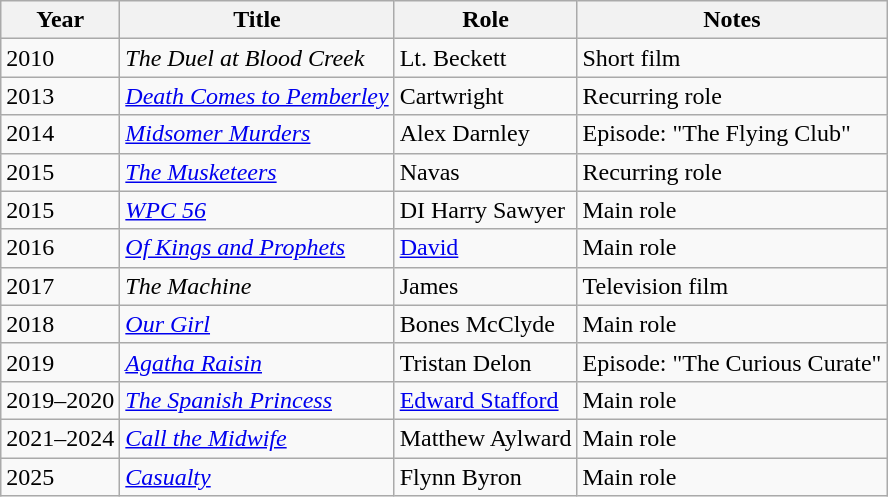<table class="wikitable">
<tr>
<th>Year</th>
<th>Title</th>
<th>Role</th>
<th>Notes</th>
</tr>
<tr>
<td>2010</td>
<td><em>The Duel at Blood Creek</em></td>
<td>Lt. Beckett</td>
<td>Short film</td>
</tr>
<tr>
<td>2013</td>
<td><em><a href='#'>Death Comes to Pemberley</a></em></td>
<td>Cartwright</td>
<td>Recurring role</td>
</tr>
<tr>
<td>2014</td>
<td><em><a href='#'>Midsomer Murders</a></em></td>
<td>Alex Darnley</td>
<td>Episode: "The Flying Club"</td>
</tr>
<tr>
<td>2015</td>
<td><em><a href='#'>The Musketeers</a></em></td>
<td>Navas</td>
<td>Recurring role</td>
</tr>
<tr>
<td>2015</td>
<td><em><a href='#'>WPC 56</a></em></td>
<td>DI Harry Sawyer</td>
<td>Main role</td>
</tr>
<tr>
<td>2016</td>
<td><em><a href='#'>Of Kings and Prophets</a></em></td>
<td><a href='#'>David</a></td>
<td>Main role</td>
</tr>
<tr>
<td>2017</td>
<td><em>The Machine</em></td>
<td>James</td>
<td>Television film</td>
</tr>
<tr>
<td>2018</td>
<td><em><a href='#'>Our Girl</a></em></td>
<td>Bones McClyde</td>
<td>Main role</td>
</tr>
<tr>
<td>2019</td>
<td><em><a href='#'>Agatha Raisin</a></em></td>
<td>Tristan Delon</td>
<td>Episode: "The Curious Curate"</td>
</tr>
<tr>
<td>2019–2020</td>
<td><em><a href='#'>The Spanish Princess</a></em></td>
<td><a href='#'>Edward Stafford</a></td>
<td>Main role</td>
</tr>
<tr>
<td>2021–2024</td>
<td><em><a href='#'>Call the Midwife</a></em></td>
<td>Matthew Aylward</td>
<td>Main role</td>
</tr>
<tr>
<td>2025</td>
<td><em><a href='#'>Casualty</a></em></td>
<td>Flynn Byron</td>
<td>Main role</td>
</tr>
</table>
